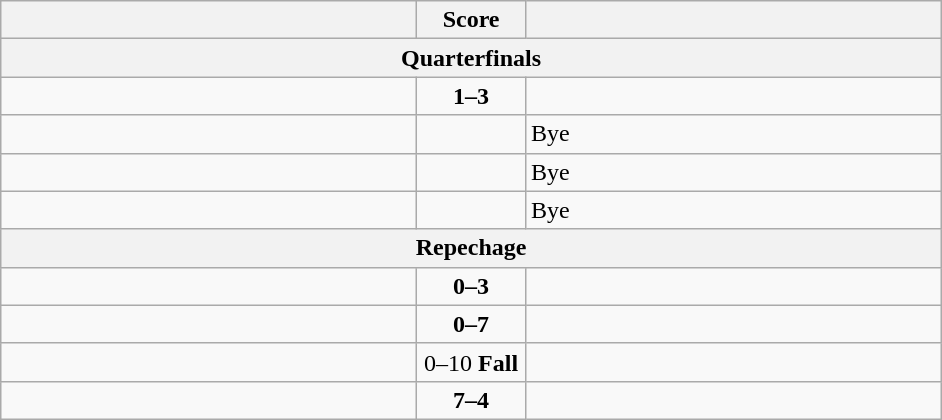<table class="wikitable" style="text-align: left;">
<tr>
<th align="right" width="270"></th>
<th width="65">Score</th>
<th align="left" width="270"></th>
</tr>
<tr>
<th colspan="3">Quarterfinals</th>
</tr>
<tr>
<td></td>
<td align=center><strong>1–3</strong></td>
<td><strong></strong></td>
</tr>
<tr>
<td><strong></strong></td>
<td align="center"></td>
<td>Bye</td>
</tr>
<tr>
<td><strong></strong></td>
<td align="center"></td>
<td>Bye</td>
</tr>
<tr>
<td><strong></strong></td>
<td align="center"></td>
<td>Bye</td>
</tr>
<tr>
<th colspan="3">Repechage</th>
</tr>
<tr>
<td></td>
<td align=center><strong>0–3</strong></td>
<td><strong></strong></td>
</tr>
<tr>
<td></td>
<td align=center><strong>0–7</strong></td>
<td><strong></strong></td>
</tr>
<tr>
<td></td>
<td align=center>0–10 <strong>Fall</strong></td>
<td><strong></strong></td>
</tr>
<tr>
<td><strong></strong></td>
<td align=center><strong>7–4</strong></td>
<td></td>
</tr>
</table>
